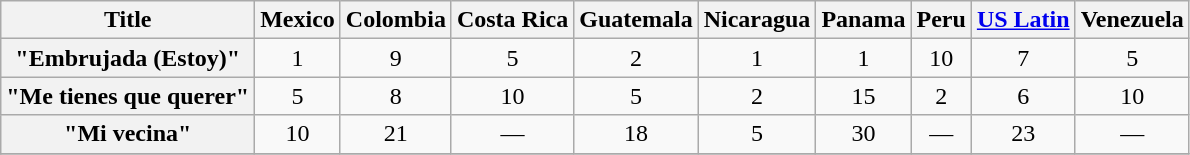<table class="wikitable plainrowheaders" style="text-align:center;" border="1">
<tr>
<th>Title</th>
<th>Mexico</th>
<th>Colombia</th>
<th>Costa Rica</th>
<th>Guatemala</th>
<th>Nicaragua</th>
<th>Panama</th>
<th>Peru</th>
<th><a href='#'>US Latin</a></th>
<th>Venezuela</th>
</tr>
<tr>
<th scope="row">"Embrujada (Estoy)"</th>
<td>1</td>
<td>9</td>
<td>5</td>
<td>2</td>
<td>1</td>
<td>1</td>
<td>10</td>
<td>7</td>
<td>5</td>
</tr>
<tr>
<th scope="row">"Me tienes que querer"</th>
<td>5</td>
<td>8</td>
<td>10</td>
<td>5</td>
<td>2</td>
<td>15</td>
<td>2</td>
<td>6</td>
<td>10</td>
</tr>
<tr>
<th scope="row">"Mi vecina"</th>
<td>10</td>
<td>21</td>
<td>—</td>
<td>18</td>
<td>5</td>
<td>30</td>
<td>—</td>
<td>23</td>
<td>—</td>
</tr>
<tr>
</tr>
</table>
